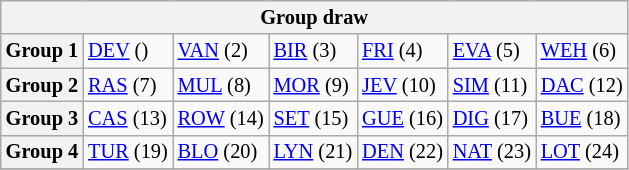<table class="wikitable" style="text-align:center; font-size:85%">
<tr>
<th colspan="7">Group draw</th>
</tr>
<tr>
<th>Group 1</th>
<td align="left"> <a href='#'>DEV</a> ()</td>
<td align="left"> <a href='#'>VAN</a> (2)</td>
<td align="left"> <a href='#'>BIR</a> (3)</td>
<td align="left"> <a href='#'>FRI</a> (4)</td>
<td align="left"> <a href='#'>EVA</a> (5)</td>
<td align="left"> <a href='#'>WEH</a> (6)</td>
</tr>
<tr>
<th>Group 2</th>
<td align="left"> <a href='#'>RAS</a> (7)</td>
<td align="left"> <a href='#'>MUL</a> (8)</td>
<td align="left"> <a href='#'>MOR</a> (9)</td>
<td align="left"> <a href='#'>JEV</a> (10)</td>
<td align="left"> <a href='#'>SIM</a> (11)</td>
<td align="left"> <a href='#'>DAC</a> (12)</td>
</tr>
<tr>
<th>Group 3</th>
<td align="left"> <a href='#'>CAS</a> (13)</td>
<td align="left"> <a href='#'>ROW</a> (14)</td>
<td align="left"> <a href='#'>SET</a> (15)</td>
<td align="left"> <a href='#'>GUE</a> (16)</td>
<td align="left"> <a href='#'>DIG</a> (17)</td>
<td align="left"> <a href='#'>BUE</a> (18)</td>
</tr>
<tr>
<th>Group 4</th>
<td align="left"> <a href='#'>TUR</a> (19)</td>
<td align="left"> <a href='#'>BLO</a> (20)</td>
<td align="left"> <a href='#'>LYN</a> (21)</td>
<td align="left"> <a href='#'>DEN</a> (22)</td>
<td align="left"> <a href='#'>NAT</a> (23)</td>
<td align="left"> <a href='#'>LOT</a> (24)</td>
</tr>
<tr>
</tr>
</table>
